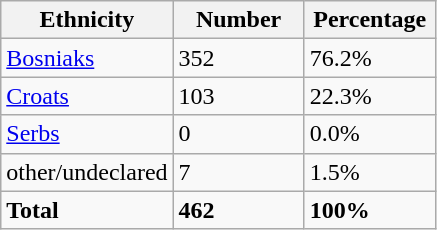<table class="wikitable">
<tr>
<th width="100px">Ethnicity</th>
<th width="80px">Number</th>
<th width="80px">Percentage</th>
</tr>
<tr>
<td><a href='#'>Bosniaks</a></td>
<td>352</td>
<td>76.2%</td>
</tr>
<tr>
<td><a href='#'>Croats</a></td>
<td>103</td>
<td>22.3%</td>
</tr>
<tr>
<td><a href='#'>Serbs</a></td>
<td>0</td>
<td>0.0%</td>
</tr>
<tr>
<td>other/undeclared</td>
<td>7</td>
<td>1.5%</td>
</tr>
<tr>
<td><strong>Total</strong></td>
<td><strong>462</strong></td>
<td><strong>100%</strong></td>
</tr>
</table>
